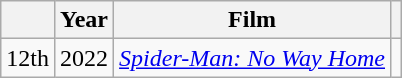<table class="wikitable">
<tr>
<th scope="col"></th>
<th scope="col">Year</th>
<th scope="col">Film</th>
<th scope="col"></th>
</tr>
<tr>
<td scope="row" style="text-align: center;">12th</td>
<td>2022</td>
<td><em><a href='#'>Spider-Man: No Way Home</a></em></td>
<td style="text-align: center;"></td>
</tr>
</table>
